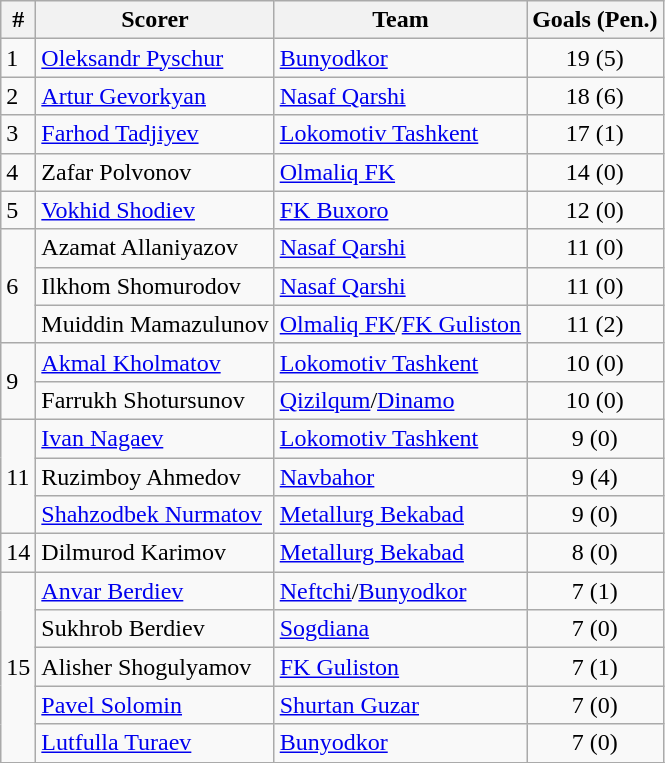<table class="wikitable">
<tr>
<th>#</th>
<th>Scorer</th>
<th>Team</th>
<th>Goals (Pen.)</th>
</tr>
<tr>
<td>1</td>
<td> <a href='#'>Oleksandr Pyschur</a></td>
<td><a href='#'>Bunyodkor</a></td>
<td align=center>19 (5)</td>
</tr>
<tr>
<td>2</td>
<td> <a href='#'>Artur Gevorkyan</a></td>
<td><a href='#'>Nasaf Qarshi</a></td>
<td align=center>18 (6)</td>
</tr>
<tr>
<td>3</td>
<td> <a href='#'>Farhod Tadjiyev</a></td>
<td><a href='#'>Lokomotiv Tashkent</a></td>
<td align=center>17 (1)</td>
</tr>
<tr>
<td>4</td>
<td> Zafar Polvonov</td>
<td><a href='#'>Olmaliq FK</a></td>
<td align=center>14 (0)</td>
</tr>
<tr>
<td>5</td>
<td> <a href='#'>Vokhid Shodiev</a></td>
<td><a href='#'>FK Buxoro</a></td>
<td align=center>12 (0)</td>
</tr>
<tr>
<td rowspan="3">6</td>
<td> Azamat Allaniyazov</td>
<td><a href='#'>Nasaf Qarshi</a></td>
<td align=center>11 (0)</td>
</tr>
<tr>
<td> Ilkhom Shomurodov</td>
<td><a href='#'>Nasaf Qarshi</a></td>
<td align=center>11 (0)</td>
</tr>
<tr>
<td> Muiddin Mamazulunov</td>
<td><a href='#'>Olmaliq FK</a>/<a href='#'>FK Guliston</a></td>
<td align=center>11 (2)</td>
</tr>
<tr>
<td rowspan="2">9</td>
<td>  <a href='#'>Akmal Kholmatov</a></td>
<td><a href='#'>Lokomotiv Tashkent</a></td>
<td align=center>10 (0)</td>
</tr>
<tr>
<td> Farrukh Shotursunov</td>
<td><a href='#'>Qizilqum</a>/<a href='#'>Dinamo</a></td>
<td align=center>10 (0)</td>
</tr>
<tr>
<td rowspan="3">11</td>
<td> <a href='#'>Ivan Nagaev</a></td>
<td><a href='#'>Lokomotiv Tashkent</a></td>
<td align=center>9 (0)</td>
</tr>
<tr>
<td> Ruzimboy Ahmedov</td>
<td><a href='#'>Navbahor</a></td>
<td align=center>9 (4)</td>
</tr>
<tr>
<td> <a href='#'>Shahzodbek Nurmatov</a></td>
<td><a href='#'>Metallurg Bekabad</a></td>
<td align=center>9 (0)</td>
</tr>
<tr>
<td>14</td>
<td> Dilmurod Karimov</td>
<td><a href='#'>Metallurg Bekabad</a></td>
<td align=center>8 (0)</td>
</tr>
<tr>
<td rowspan="6">15</td>
<td> <a href='#'>Anvar Berdiev</a></td>
<td><a href='#'>Neftchi</a>/<a href='#'>Bunyodkor</a></td>
<td align=center>7 (1)</td>
</tr>
<tr>
<td> Sukhrob Berdiev</td>
<td><a href='#'>Sogdiana</a></td>
<td align=center>7 (0)</td>
</tr>
<tr>
<td> Alisher Shogulyamov</td>
<td><a href='#'>FK Guliston</a></td>
<td align=center>7 (1)</td>
</tr>
<tr>
<td> <a href='#'>Pavel Solomin</a></td>
<td><a href='#'>Shurtan Guzar</a></td>
<td align=center>7 (0)</td>
</tr>
<tr>
<td> <a href='#'>Lutfulla Turaev</a></td>
<td><a href='#'>Bunyodkor</a></td>
<td align=center>7 (0)</td>
</tr>
<tr>
</tr>
</table>
